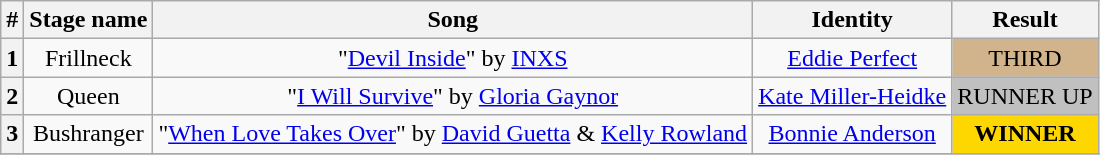<table class="wikitable plainrowheaders" style="text-align: center;">
<tr>
<th>#</th>
<th>Stage name</th>
<th>Song</th>
<th>Identity</th>
<th>Result</th>
</tr>
<tr>
<th>1</th>
<td>Frillneck</td>
<td>"<a href='#'>Devil Inside</a>" by <a href='#'>INXS</a></td>
<td><a href='#'>Eddie Perfect</a></td>
<td bgcolor=tan>THIRD</td>
</tr>
<tr>
<th>2</th>
<td>Queen</td>
<td>"<a href='#'>I Will Survive</a>" by <a href='#'>Gloria Gaynor</a></td>
<td><a href='#'>Kate Miller-Heidke</a></td>
<td bgcolor=silver>RUNNER UP</td>
</tr>
<tr>
<th>3</th>
<td>Bushranger</td>
<td>"<a href='#'>When Love Takes Over</a>" by <a href='#'>David Guetta</a> & <a href='#'>Kelly Rowland</a></td>
<td><a href='#'>Bonnie Anderson</a></td>
<td bgcolor=gold><strong>WINNER</strong></td>
</tr>
<tr>
</tr>
</table>
